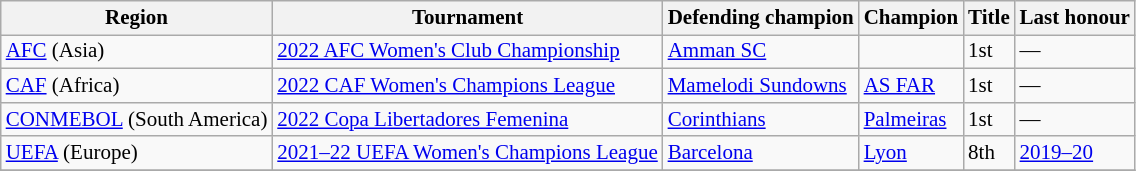<table class=wikitable style="font-size:14px">
<tr>
<th>Region</th>
<th>Tournament</th>
<th>Defending champion</th>
<th>Champion</th>
<th>Title</th>
<th>Last honour</th>
</tr>
<tr>
<td><a href='#'>AFC</a> (Asia)</td>
<td><a href='#'>2022 AFC Women's Club Championship</a></td>
<td> <a href='#'>Amman SC</a></td>
<td></td>
<td>1st</td>
<td>—</td>
</tr>
<tr>
<td><a href='#'>CAF</a> (Africa)</td>
<td><a href='#'>2022 CAF Women's Champions League</a></td>
<td> <a href='#'>Mamelodi Sundowns</a></td>
<td> <a href='#'>AS FAR</a></td>
<td>1st</td>
<td>—</td>
</tr>
<tr>
<td><a href='#'>CONMEBOL</a> (South America)</td>
<td><a href='#'>2022 Copa Libertadores Femenina</a></td>
<td> <a href='#'>Corinthians</a></td>
<td> <a href='#'>Palmeiras</a></td>
<td>1st</td>
<td>—</td>
</tr>
<tr>
<td><a href='#'>UEFA</a> (Europe)</td>
<td><a href='#'>2021–22 UEFA Women's Champions League</a></td>
<td> <a href='#'>Barcelona</a></td>
<td> <a href='#'>Lyon</a></td>
<td>8th</td>
<td><a href='#'>2019–20</a></td>
</tr>
<tr>
</tr>
</table>
